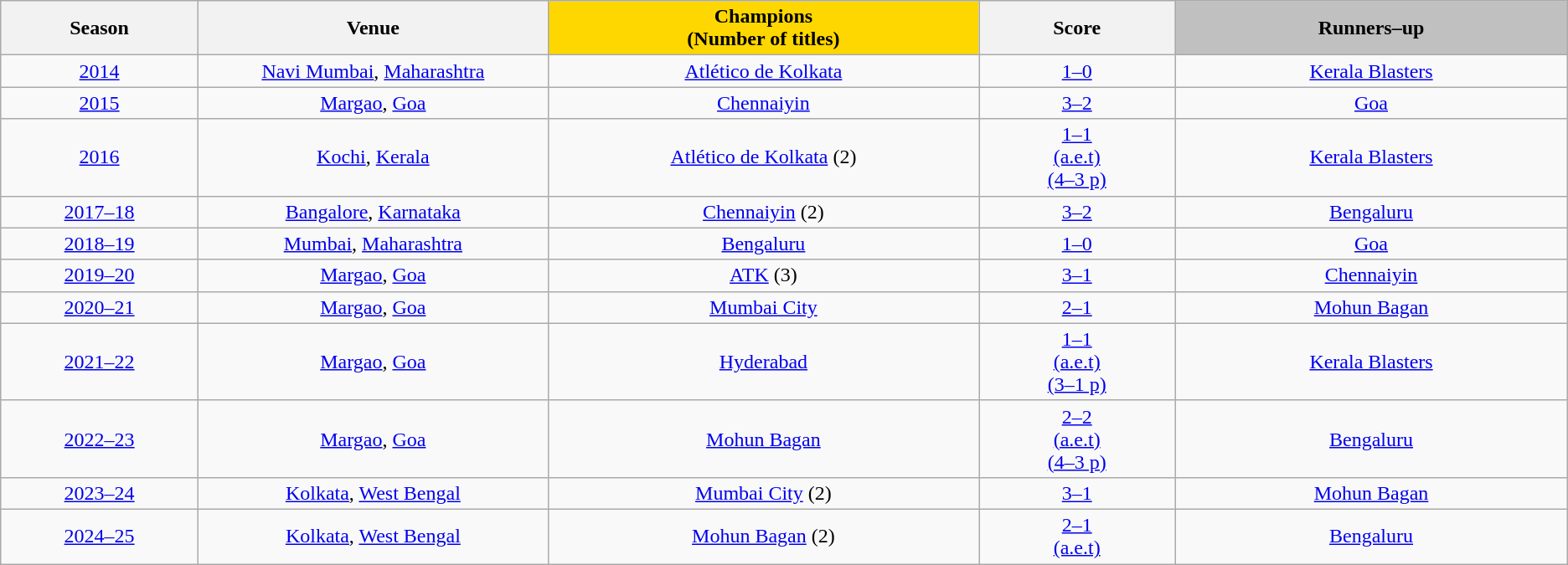<table class="wikitable" style="text-align:center; white-space:nowrap;">
<tr>
<th style="width:5%;">Season</th>
<th style="width:5%;">Venue</th>
<th style="background:gold; width:10%;">Champions<br>(Number of titles)</th>
<th style="width:5%;">Score</th>
<th style="background:silver; width:10%;">Runners–up</th>
</tr>
<tr>
<td><a href='#'>2014</a></td>
<td><a href='#'>Navi Mumbai</a>, <a href='#'>Maharashtra</a></td>
<td><a href='#'>Atlético de Kolkata</a></td>
<td><a href='#'>1–0</a></td>
<td><a href='#'>Kerala Blasters</a></td>
</tr>
<tr>
<td><a href='#'>2015</a></td>
<td><a href='#'>Margao</a>, <a href='#'>Goa</a></td>
<td><a href='#'>Chennaiyin</a></td>
<td><a href='#'>3–2</a></td>
<td><a href='#'>Goa</a></td>
</tr>
<tr>
<td><a href='#'>2016</a></td>
<td><a href='#'>Kochi</a>, <a href='#'>Kerala</a></td>
<td><a href='#'>Atlético de Kolkata</a> (2)</td>
<td><a href='#'>1–1 <br>(a.e.t)<br>(4–3 p)</a></td>
<td><a href='#'>Kerala Blasters</a></td>
</tr>
<tr>
<td><a href='#'>2017–18</a></td>
<td><a href='#'>Bangalore</a>, <a href='#'>Karnataka</a></td>
<td><a href='#'>Chennaiyin</a> (2)</td>
<td><a href='#'>3–2</a></td>
<td><a href='#'>Bengaluru</a></td>
</tr>
<tr>
<td><a href='#'>2018–19</a></td>
<td><a href='#'>Mumbai</a>, <a href='#'>Maharashtra</a></td>
<td><a href='#'>Bengaluru</a></td>
<td><a href='#'>1–0</a></td>
<td><a href='#'>Goa</a></td>
</tr>
<tr>
<td><a href='#'>2019–20</a></td>
<td><a href='#'>Margao</a>, <a href='#'>Goa</a></td>
<td><a href='#'>ATK</a> (3)</td>
<td><a href='#'>3–1</a></td>
<td><a href='#'>Chennaiyin</a></td>
</tr>
<tr>
<td><a href='#'>2020–21</a></td>
<td><a href='#'>Margao</a>, <a href='#'>Goa</a></td>
<td><a href='#'>Mumbai City</a></td>
<td><a href='#'>2–1</a></td>
<td><a href='#'>Mohun Bagan</a></td>
</tr>
<tr>
<td><a href='#'>2021–22</a></td>
<td><a href='#'>Margao</a>, <a href='#'>Goa</a></td>
<td><a href='#'>Hyderabad</a></td>
<td><a href='#'>1–1 <br>(a.e.t)<br>(3–1 p)</a></td>
<td><a href='#'>Kerala Blasters</a></td>
</tr>
<tr>
<td><a href='#'>2022–23</a></td>
<td><a href='#'>Margao</a>, <a href='#'>Goa</a></td>
<td><a href='#'>Mohun Bagan</a></td>
<td><a href='#'>2–2 <br>(a.e.t)<br>(4–3 p)</a></td>
<td><a href='#'>Bengaluru</a></td>
</tr>
<tr>
<td><a href='#'>2023–24</a></td>
<td><a href='#'>Kolkata</a>, <a href='#'>West Bengal</a></td>
<td><a href='#'>Mumbai City</a> (2)</td>
<td><a href='#'>3–1</a></td>
<td><a href='#'>Mohun Bagan</a></td>
</tr>
<tr>
<td><a href='#'>2024–25</a></td>
<td><a href='#'>Kolkata</a>, <a href='#'>West Bengal</a></td>
<td><a href='#'>Mohun Bagan</a> (2)</td>
<td><a href='#'>2–1 <br>(a.e.t)</a></td>
<td><a href='#'>Bengaluru</a></td>
</tr>
</table>
